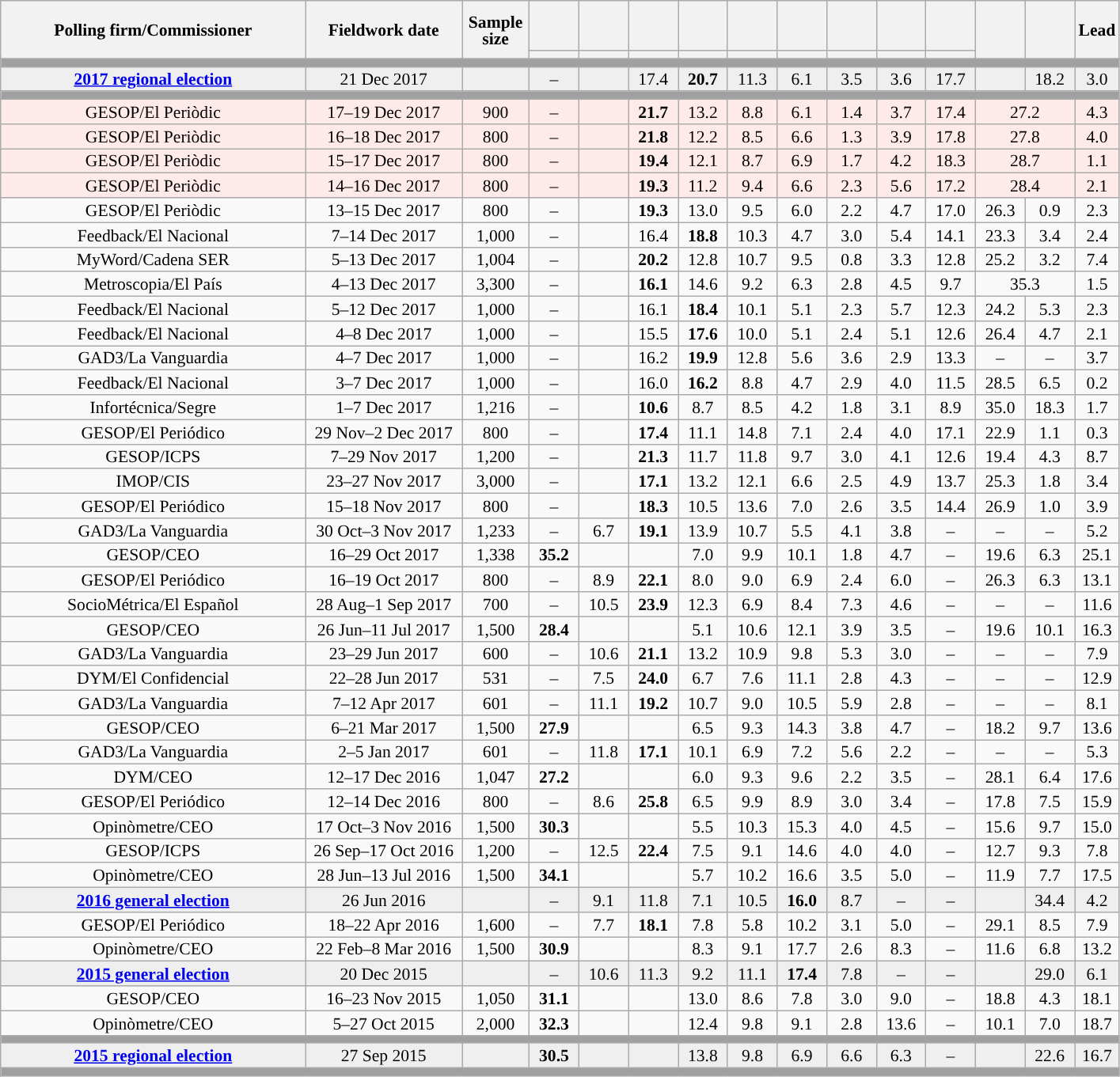<table class="wikitable collapsible collapsed" style="text-align:center; font-size:90%; line-height:14px;">
<tr style="height:42px;">
<th style="width:250px;" rowspan="2">Polling firm/Commissioner</th>
<th style="width:125px;" rowspan="2">Fieldwork date</th>
<th style="width:50px;" rowspan="2">Sample size</th>
<th style="width:35px;"></th>
<th style="width:35px;"><br></th>
<th style="width:35px;"></th>
<th style="width:35px;"></th>
<th style="width:35px;"></th>
<th style="width:35px;"> </th>
<th style="width:35px;"></th>
<th style="width:35px;"></th>
<th style="width:35px;"></th>
<th style="width:35px;" rowspan="2"></th>
<th style="width:35px;" rowspan="2"></th>
<th style="width:30px;" rowspan="2">Lead</th>
</tr>
<tr>
<th style="color:inherit;background:"></th>
<th style="color:inherit;background:"></th>
<th style="color:inherit;background:"></th>
<th style="color:inherit;background:"></th>
<th style="color:inherit;background:"></th>
<th style="color:inherit;background:"></th>
<th style="color:inherit;background:"></th>
<th style="color:inherit;background:"></th>
<th style="color:inherit;background:"></th>
</tr>
<tr>
<td colspan="15" style="background:#A0A0A0"></td>
</tr>
<tr style="background:#EFEFEF;">
<td><strong><a href='#'>2017 regional election</a></strong></td>
<td>21 Dec 2017</td>
<td></td>
<td>–</td>
<td></td>
<td>17.4</td>
<td><strong>20.7</strong></td>
<td>11.3</td>
<td>6.1</td>
<td>3.5</td>
<td>3.6</td>
<td>17.7</td>
<td></td>
<td>18.2</td>
<td style="background:">3.0</td>
</tr>
<tr>
<td colspan="15" style="background:#A0A0A0"></td>
</tr>
<tr style="background:#FFEAEA;">
<td>GESOP/El Periòdic</td>
<td>17–19 Dec 2017</td>
<td>900</td>
<td>–</td>
<td></td>
<td><strong>21.7</strong></td>
<td>13.2</td>
<td>8.8</td>
<td>6.1</td>
<td>1.4</td>
<td>3.7</td>
<td>17.4</td>
<td colspan="2">27.2</td>
<td style="background:">4.3</td>
</tr>
<tr style="background:#FFEAEA;">
<td>GESOP/El Periòdic</td>
<td>16–18 Dec 2017</td>
<td>800</td>
<td>–</td>
<td></td>
<td><strong>21.8</strong></td>
<td>12.2</td>
<td>8.5</td>
<td>6.6</td>
<td>1.3</td>
<td>3.9</td>
<td>17.8</td>
<td colspan="2">27.8</td>
<td style="background:">4.0</td>
</tr>
<tr style="background:#FFEAEA;">
<td>GESOP/El Periòdic</td>
<td>15–17 Dec 2017</td>
<td>800</td>
<td>–</td>
<td></td>
<td><strong>19.4</strong></td>
<td>12.1</td>
<td>8.7</td>
<td>6.9</td>
<td>1.7</td>
<td>4.2</td>
<td>18.3</td>
<td colspan="2">28.7</td>
<td style="background:">1.1</td>
</tr>
<tr style="background:#FFEAEA;">
<td>GESOP/El Periòdic</td>
<td>14–16 Dec 2017</td>
<td>800</td>
<td>–</td>
<td></td>
<td><strong>19.3</strong></td>
<td>11.2</td>
<td>9.4</td>
<td>6.6</td>
<td>2.3</td>
<td>5.6</td>
<td>17.2</td>
<td colspan="2">28.4</td>
<td style="background:">2.1</td>
</tr>
<tr>
<td>GESOP/El Periòdic</td>
<td>13–15 Dec 2017</td>
<td>800</td>
<td>–</td>
<td></td>
<td><strong>19.3</strong></td>
<td>13.0</td>
<td>9.5</td>
<td>6.0</td>
<td>2.2</td>
<td>4.7</td>
<td>17.0</td>
<td>26.3</td>
<td>0.9</td>
<td style="background:">2.3</td>
</tr>
<tr>
<td>Feedback/El Nacional</td>
<td>7–14 Dec 2017</td>
<td>1,000</td>
<td>–</td>
<td></td>
<td>16.4</td>
<td><strong>18.8</strong></td>
<td>10.3</td>
<td>4.7</td>
<td>3.0</td>
<td>5.4</td>
<td>14.1</td>
<td>23.3</td>
<td>3.4</td>
<td style="background:">2.4</td>
</tr>
<tr>
<td>MyWord/Cadena SER</td>
<td>5–13 Dec 2017</td>
<td>1,004</td>
<td>–</td>
<td></td>
<td><strong>20.2</strong></td>
<td>12.8</td>
<td>10.7</td>
<td>9.5</td>
<td>0.8</td>
<td>3.3</td>
<td>12.8</td>
<td>25.2</td>
<td>3.2</td>
<td style="background:">7.4</td>
</tr>
<tr>
<td>Metroscopia/El País</td>
<td>4–13 Dec 2017</td>
<td>3,300</td>
<td>–</td>
<td></td>
<td><strong>16.1</strong></td>
<td>14.6</td>
<td>9.2</td>
<td>6.3</td>
<td>2.8</td>
<td>4.5</td>
<td>9.7</td>
<td colspan="2">35.3</td>
<td style="background:">1.5</td>
</tr>
<tr>
<td>Feedback/El Nacional</td>
<td>5–12 Dec 2017</td>
<td>1,000</td>
<td>–</td>
<td></td>
<td>16.1</td>
<td><strong>18.4</strong></td>
<td>10.1</td>
<td>5.1</td>
<td>2.3</td>
<td>5.7</td>
<td>12.3</td>
<td>24.2</td>
<td>5.3</td>
<td style="background:">2.3</td>
</tr>
<tr>
<td>Feedback/El Nacional</td>
<td>4–8 Dec 2017</td>
<td>1,000</td>
<td>–</td>
<td></td>
<td>15.5</td>
<td><strong>17.6</strong></td>
<td>10.0</td>
<td>5.1</td>
<td>2.4</td>
<td>5.1</td>
<td>12.6</td>
<td>26.4</td>
<td>4.7</td>
<td style="background:">2.1</td>
</tr>
<tr>
<td>GAD3/La Vanguardia</td>
<td>4–7 Dec 2017</td>
<td>1,000</td>
<td>–</td>
<td></td>
<td>16.2</td>
<td><strong>19.9</strong></td>
<td>12.8</td>
<td>5.6</td>
<td>3.6</td>
<td>2.9</td>
<td>13.3</td>
<td>–</td>
<td>–</td>
<td style="background:">3.7</td>
</tr>
<tr>
<td>Feedback/El Nacional</td>
<td>3–7 Dec 2017</td>
<td>1,000</td>
<td>–</td>
<td></td>
<td>16.0</td>
<td><strong>16.2</strong></td>
<td>8.8</td>
<td>4.7</td>
<td>2.9</td>
<td>4.0</td>
<td>11.5</td>
<td>28.5</td>
<td>6.5</td>
<td style="background:">0.2</td>
</tr>
<tr>
<td>Infortécnica/Segre</td>
<td>1–7 Dec 2017</td>
<td>1,216</td>
<td>–</td>
<td></td>
<td><strong>10.6</strong></td>
<td>8.7</td>
<td>8.5</td>
<td>4.2</td>
<td>1.8</td>
<td>3.1</td>
<td>8.9</td>
<td>35.0</td>
<td>18.3</td>
<td style="background:">1.7</td>
</tr>
<tr>
<td>GESOP/El Periódico</td>
<td>29 Nov–2 Dec 2017</td>
<td>800</td>
<td>–</td>
<td></td>
<td><strong>17.4</strong></td>
<td>11.1</td>
<td>14.8</td>
<td>7.1</td>
<td>2.4</td>
<td>4.0</td>
<td>17.1</td>
<td>22.9</td>
<td>1.1</td>
<td style="background:">0.3</td>
</tr>
<tr>
<td>GESOP/ICPS</td>
<td>7–29 Nov 2017</td>
<td>1,200</td>
<td>–</td>
<td></td>
<td><strong>21.3</strong></td>
<td>11.7</td>
<td>11.8</td>
<td>9.7</td>
<td>3.0</td>
<td>4.1</td>
<td>12.6</td>
<td>19.4</td>
<td>4.3</td>
<td style="background:">8.7</td>
</tr>
<tr>
<td>IMOP/CIS</td>
<td>23–27 Nov 2017</td>
<td>3,000</td>
<td>–</td>
<td></td>
<td><strong>17.1</strong></td>
<td>13.2</td>
<td>12.1</td>
<td>6.6</td>
<td>2.5</td>
<td>4.9</td>
<td>13.7</td>
<td>25.3</td>
<td>1.8</td>
<td style="background:">3.4</td>
</tr>
<tr>
<td>GESOP/El Periódico</td>
<td>15–18 Nov 2017</td>
<td>800</td>
<td>–</td>
<td></td>
<td><strong>18.3</strong></td>
<td>10.5</td>
<td>13.6</td>
<td>7.0</td>
<td>2.6</td>
<td>3.5</td>
<td>14.4</td>
<td>26.9</td>
<td>1.0</td>
<td style="background:">3.9</td>
</tr>
<tr>
<td>GAD3/La Vanguardia</td>
<td>30 Oct–3 Nov 2017</td>
<td>1,233</td>
<td>–</td>
<td>6.7</td>
<td><strong>19.1</strong></td>
<td>13.9</td>
<td>10.7</td>
<td>5.5</td>
<td>4.1</td>
<td>3.8</td>
<td>–</td>
<td>–</td>
<td>–</td>
<td style="background:">5.2</td>
</tr>
<tr>
<td>GESOP/CEO</td>
<td>16–29 Oct 2017</td>
<td>1,338</td>
<td><strong>35.2</strong></td>
<td></td>
<td></td>
<td>7.0</td>
<td>9.9</td>
<td>10.1</td>
<td>1.8</td>
<td>4.7</td>
<td>–</td>
<td>19.6</td>
<td>6.3</td>
<td style="background:">25.1</td>
</tr>
<tr>
<td>GESOP/El Periódico</td>
<td>16–19 Oct 2017</td>
<td>800</td>
<td>–</td>
<td>8.9</td>
<td><strong>22.1</strong></td>
<td>8.0</td>
<td>9.0</td>
<td>6.9</td>
<td>2.4</td>
<td>6.0</td>
<td>–</td>
<td>26.3</td>
<td>6.3</td>
<td style="background:">13.1</td>
</tr>
<tr>
<td>SocioMétrica/El Español</td>
<td>28 Aug–1 Sep 2017</td>
<td>700</td>
<td>–</td>
<td>10.5</td>
<td><strong>23.9</strong></td>
<td>12.3</td>
<td>6.9</td>
<td>8.4</td>
<td>7.3</td>
<td>4.6</td>
<td>–</td>
<td>–</td>
<td>–</td>
<td style="background:">11.6</td>
</tr>
<tr>
<td>GESOP/CEO</td>
<td>26 Jun–11 Jul 2017</td>
<td>1,500</td>
<td><strong>28.4</strong></td>
<td></td>
<td></td>
<td>5.1</td>
<td>10.6</td>
<td>12.1</td>
<td>3.9</td>
<td>3.5</td>
<td>–</td>
<td>19.6</td>
<td>10.1</td>
<td style="background:">16.3</td>
</tr>
<tr>
<td>GAD3/La Vanguardia</td>
<td>23–29 Jun 2017</td>
<td>600</td>
<td>–</td>
<td>10.6</td>
<td><strong>21.1</strong></td>
<td>13.2</td>
<td>10.9</td>
<td>9.8</td>
<td>5.3</td>
<td>3.0</td>
<td>–</td>
<td>–</td>
<td>–</td>
<td style="background:">7.9</td>
</tr>
<tr>
<td>DYM/El Confidencial</td>
<td>22–28 Jun 2017</td>
<td>531</td>
<td>–</td>
<td>7.5</td>
<td><strong>24.0</strong></td>
<td>6.7</td>
<td>7.6</td>
<td>11.1</td>
<td>2.8</td>
<td>4.3</td>
<td>–</td>
<td>–</td>
<td>–</td>
<td style="background:">12.9</td>
</tr>
<tr>
<td>GAD3/La Vanguardia</td>
<td>7–12 Apr 2017</td>
<td>601</td>
<td>–</td>
<td>11.1</td>
<td><strong>19.2</strong></td>
<td>10.7</td>
<td>9.0</td>
<td>10.5</td>
<td>5.9</td>
<td>2.8</td>
<td>–</td>
<td>–</td>
<td>–</td>
<td style="background:">8.1</td>
</tr>
<tr>
<td>GESOP/CEO</td>
<td>6–21 Mar 2017</td>
<td>1,500</td>
<td><strong>27.9</strong></td>
<td></td>
<td></td>
<td>6.5</td>
<td>9.3</td>
<td>14.3</td>
<td>3.8</td>
<td>4.7</td>
<td>–</td>
<td>18.2</td>
<td>9.7</td>
<td style="background:">13.6</td>
</tr>
<tr>
<td>GAD3/La Vanguardia</td>
<td>2–5 Jan 2017</td>
<td>601</td>
<td>–</td>
<td>11.8</td>
<td><strong>17.1</strong></td>
<td>10.1</td>
<td>6.9</td>
<td>7.2</td>
<td>5.6</td>
<td>2.2</td>
<td>–</td>
<td>–</td>
<td>–</td>
<td style="background:">5.3</td>
</tr>
<tr>
<td>DYM/CEO</td>
<td>12–17 Dec 2016</td>
<td>1,047</td>
<td><strong>27.2</strong></td>
<td></td>
<td></td>
<td>6.0</td>
<td>9.3</td>
<td>9.6</td>
<td>2.2</td>
<td>3.5</td>
<td>–</td>
<td>28.1</td>
<td>6.4</td>
<td style="background:">17.6</td>
</tr>
<tr>
<td>GESOP/El Periódico</td>
<td>12–14 Dec 2016</td>
<td>800</td>
<td>–</td>
<td>8.6</td>
<td><strong>25.8</strong></td>
<td>6.5</td>
<td>9.9</td>
<td>8.9</td>
<td>3.0</td>
<td>3.4</td>
<td>–</td>
<td>17.8</td>
<td>7.5</td>
<td style="background:">15.9</td>
</tr>
<tr>
<td>Opinòmetre/CEO</td>
<td>17 Oct–3 Nov 2016</td>
<td>1,500</td>
<td><strong>30.3</strong></td>
<td></td>
<td></td>
<td>5.5</td>
<td>10.3</td>
<td>15.3</td>
<td>4.0</td>
<td>4.5</td>
<td>–</td>
<td>15.6</td>
<td>9.7</td>
<td style="background:">15.0</td>
</tr>
<tr>
<td>GESOP/ICPS</td>
<td>26 Sep–17 Oct 2016</td>
<td>1,200</td>
<td>–</td>
<td>12.5</td>
<td><strong>22.4</strong></td>
<td>7.5</td>
<td>9.1</td>
<td>14.6</td>
<td>4.0</td>
<td>4.0</td>
<td>–</td>
<td>12.7</td>
<td>9.3</td>
<td style="background:">7.8</td>
</tr>
<tr>
<td>Opinòmetre/CEO</td>
<td>28 Jun–13 Jul 2016</td>
<td>1,500</td>
<td><strong>34.1</strong></td>
<td></td>
<td></td>
<td>5.7</td>
<td>10.2</td>
<td>16.6</td>
<td>3.5</td>
<td>5.0</td>
<td>–</td>
<td>11.9</td>
<td>7.7</td>
<td style="background:">17.5</td>
</tr>
<tr style="background:#EFEFEF;">
<td><strong><a href='#'>2016 general election</a></strong></td>
<td>26 Jun 2016</td>
<td></td>
<td>–</td>
<td>9.1</td>
<td>11.8</td>
<td>7.1</td>
<td>10.5</td>
<td><strong>16.0</strong></td>
<td>8.7</td>
<td>–</td>
<td>–</td>
<td></td>
<td>34.4</td>
<td style="background:">4.2</td>
</tr>
<tr>
<td>GESOP/El Periódico</td>
<td>18–22 Apr 2016</td>
<td>1,600</td>
<td>–</td>
<td>7.7</td>
<td><strong>18.1</strong></td>
<td>7.8</td>
<td>5.8</td>
<td>10.2</td>
<td>3.1</td>
<td>5.0</td>
<td>–</td>
<td>29.1</td>
<td>8.5</td>
<td style="background:">7.9</td>
</tr>
<tr>
<td>Opinòmetre/CEO</td>
<td>22 Feb–8 Mar 2016</td>
<td>1,500</td>
<td><strong>30.9</strong></td>
<td></td>
<td></td>
<td>8.3</td>
<td>9.1</td>
<td>17.7</td>
<td>2.6</td>
<td>8.3</td>
<td>–</td>
<td>11.6</td>
<td>6.8</td>
<td style="background:">13.2</td>
</tr>
<tr style="background:#EFEFEF;">
<td><strong><a href='#'>2015 general election</a></strong></td>
<td>20 Dec 2015</td>
<td></td>
<td>–</td>
<td>10.6</td>
<td>11.3</td>
<td>9.2</td>
<td>11.1</td>
<td><strong>17.4</strong></td>
<td>7.8</td>
<td>–</td>
<td>–</td>
<td></td>
<td>29.0</td>
<td style="background:">6.1</td>
</tr>
<tr>
<td>GESOP/CEO</td>
<td>16–23 Nov 2015</td>
<td>1,050</td>
<td><strong>31.1</strong></td>
<td></td>
<td></td>
<td>13.0</td>
<td>8.6</td>
<td>7.8</td>
<td>3.0</td>
<td>9.0</td>
<td>–</td>
<td>18.8</td>
<td>4.3</td>
<td style="background:">18.1</td>
</tr>
<tr>
<td>Opinòmetre/CEO</td>
<td>5–27 Oct 2015</td>
<td>2,000</td>
<td><strong>32.3</strong></td>
<td></td>
<td></td>
<td>12.4</td>
<td>9.8</td>
<td>9.1</td>
<td>2.8</td>
<td>13.6</td>
<td>–</td>
<td>10.1</td>
<td>7.0</td>
<td style="background:">18.7</td>
</tr>
<tr>
<td colspan="15" style="background:#A0A0A0"></td>
</tr>
<tr style="background:#EFEFEF;">
<td><strong><a href='#'>2015 regional election</a></strong></td>
<td>27 Sep 2015</td>
<td></td>
<td><strong>30.5</strong></td>
<td></td>
<td></td>
<td>13.8</td>
<td>9.8</td>
<td>6.9</td>
<td>6.6</td>
<td>6.3</td>
<td>–</td>
<td></td>
<td>22.6</td>
<td style="background:">16.7</td>
</tr>
<tr>
<td colspan="15" style="background:#A0A0A0"></td>
</tr>
</table>
